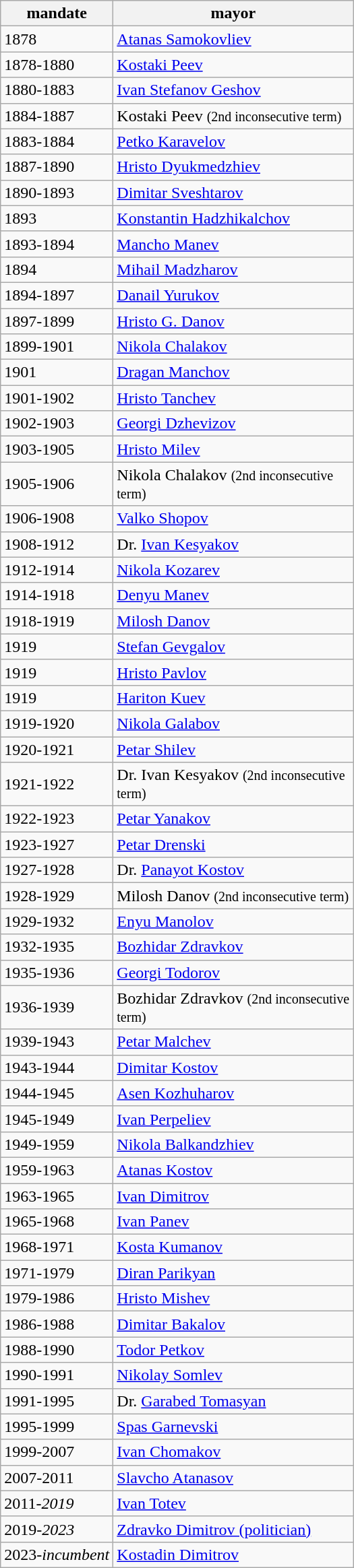<table class="wikitable">
<tr>
<th>mandate</th>
<th width="230px">mayor</th>
</tr>
<tr>
<td>1878</td>
<td><a href='#'>Atanas Samokovliev</a></td>
</tr>
<tr>
<td>1878-1880</td>
<td><a href='#'>Kostaki Peev</a></td>
</tr>
<tr>
<td>1880-1883</td>
<td><a href='#'>Ivan Stefanov Geshov</a></td>
</tr>
<tr>
<td>1884-1887</td>
<td>Kostaki Peev <small>(2nd inconsecutive term)</small></td>
</tr>
<tr>
<td>1883-1884</td>
<td><a href='#'>Petko Karavelov</a></td>
</tr>
<tr>
<td>1887-1890</td>
<td><a href='#'>Hristo Dyukmedzhiev</a></td>
</tr>
<tr>
<td>1890-1893</td>
<td><a href='#'>Dimitar Sveshtarov</a></td>
</tr>
<tr>
<td>1893</td>
<td><a href='#'>Konstantin Hadzhikalchov</a></td>
</tr>
<tr>
<td>1893-1894</td>
<td><a href='#'>Mancho Manev</a></td>
</tr>
<tr>
<td>1894</td>
<td><a href='#'>Mihail Madzharov</a></td>
</tr>
<tr>
<td>1894-1897</td>
<td><a href='#'>Danail Yurukov</a></td>
</tr>
<tr>
<td>1897-1899</td>
<td><a href='#'>Hristo G. Danov</a></td>
</tr>
<tr>
<td>1899-1901</td>
<td><a href='#'>Nikola Chalakov</a></td>
</tr>
<tr>
<td>1901</td>
<td><a href='#'>Dragan Manchov</a></td>
</tr>
<tr>
<td>1901-1902</td>
<td><a href='#'>Hristo Tanchev</a></td>
</tr>
<tr>
<td>1902-1903</td>
<td><a href='#'>Georgi Dzhevizov</a></td>
</tr>
<tr>
<td>1903-1905</td>
<td><a href='#'>Hristo Milev</a></td>
</tr>
<tr>
<td>1905-1906</td>
<td>Nikola Chalakov <small>(2nd inconsecutive term)</small></td>
</tr>
<tr>
<td>1906-1908</td>
<td><a href='#'>Valko Shopov</a></td>
</tr>
<tr>
<td>1908-1912</td>
<td>Dr. <a href='#'>Ivan Kesyakov</a></td>
</tr>
<tr>
<td>1912-1914</td>
<td><a href='#'>Nikola Kozarev</a></td>
</tr>
<tr>
<td>1914-1918</td>
<td><a href='#'>Denyu Manev</a></td>
</tr>
<tr>
<td>1918-1919</td>
<td><a href='#'>Milosh Danov</a></td>
</tr>
<tr>
<td>1919</td>
<td><a href='#'>Stefan Gevgalov</a></td>
</tr>
<tr>
<td>1919</td>
<td><a href='#'>Hristo Pavlov</a></td>
</tr>
<tr>
<td>1919</td>
<td><a href='#'>Hariton Kuev</a></td>
</tr>
<tr>
<td>1919-1920</td>
<td><a href='#'>Nikola Galabov</a></td>
</tr>
<tr>
<td>1920-1921</td>
<td><a href='#'>Petar Shilev</a></td>
</tr>
<tr>
<td>1921-1922</td>
<td>Dr. Ivan Kesyakov <small>(2nd inconsecutive term)</small></td>
</tr>
<tr>
<td>1922-1923</td>
<td><a href='#'>Petar Yanakov</a></td>
</tr>
<tr>
<td>1923-1927</td>
<td><a href='#'>Petar Drenski</a></td>
</tr>
<tr>
<td>1927-1928</td>
<td>Dr. <a href='#'>Panayot Kostov</a></td>
</tr>
<tr>
<td>1928-1929</td>
<td>Milosh Danov <small>(2nd inconsecutive term)</small></td>
</tr>
<tr>
<td>1929-1932</td>
<td><a href='#'>Enyu Manolov</a></td>
</tr>
<tr>
<td>1932-1935</td>
<td><a href='#'>Bozhidar Zdravkov</a></td>
</tr>
<tr>
<td>1935-1936</td>
<td><a href='#'>Georgi Todorov</a></td>
</tr>
<tr>
<td>1936-1939</td>
<td>Bozhidar Zdravkov <small>(2nd inconsecutive term)</small></td>
</tr>
<tr>
<td>1939-1943</td>
<td><a href='#'>Petar Malchev</a></td>
</tr>
<tr>
<td>1943-1944</td>
<td><a href='#'>Dimitar Kostov</a></td>
</tr>
<tr>
<td>1944-1945</td>
<td><a href='#'>Asen Kozhuharov</a></td>
</tr>
<tr>
<td>1945-1949</td>
<td><a href='#'>Ivan Perpeliev</a></td>
</tr>
<tr>
<td>1949-1959</td>
<td><a href='#'>Nikola Balkandzhiev</a></td>
</tr>
<tr>
<td>1959-1963</td>
<td><a href='#'>Atanas Kostov</a></td>
</tr>
<tr>
<td>1963-1965</td>
<td><a href='#'>Ivan Dimitrov</a></td>
</tr>
<tr>
<td>1965-1968</td>
<td><a href='#'>Ivan Panev</a></td>
</tr>
<tr>
<td>1968-1971</td>
<td><a href='#'>Kosta Kumanov</a></td>
</tr>
<tr>
<td>1971-1979</td>
<td><a href='#'>Diran Parikyan</a></td>
</tr>
<tr>
<td>1979-1986</td>
<td><a href='#'>Hristo Mishev</a></td>
</tr>
<tr>
<td>1986-1988</td>
<td><a href='#'>Dimitar Bakalov</a></td>
</tr>
<tr>
<td>1988-1990</td>
<td><a href='#'>Todor Petkov</a></td>
</tr>
<tr>
<td>1990-1991</td>
<td><a href='#'>Nikolay Somlev</a></td>
</tr>
<tr>
<td>1991-1995</td>
<td>Dr. <a href='#'>Garabed Tomasyan</a></td>
</tr>
<tr>
<td>1995-1999</td>
<td><a href='#'>Spas Garnevski</a></td>
</tr>
<tr>
<td>1999-2007</td>
<td><a href='#'>Ivan Chomakov</a></td>
</tr>
<tr>
<td>2007-2011</td>
<td><a href='#'>Slavcho Atanasov</a></td>
</tr>
<tr>
<td>2011-<em>2019</em></td>
<td><a href='#'>Ivan Totev</a></td>
</tr>
<tr>
<td>2019-<em>2023</em></td>
<td><a href='#'>Zdravko Dimitrov (politician)</a></td>
</tr>
<tr>
<td>2023-<em>incumbent</em></td>
<td><a href='#'>Kostadin Dimitrov</a></td>
</tr>
</table>
